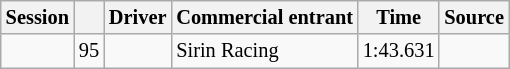<table class="wikitable" style="font-size: 85%">
<tr>
<th>Session</th>
<th></th>
<th>Driver</th>
<th>Commercial entrant</th>
<th>Time</th>
<th>Source</th>
</tr>
<tr>
<td></td>
<td align=center>95</td>
<td></td>
<td>Sirin Racing</td>
<td>1:43.631</td>
<td align=center></td>
</tr>
</table>
